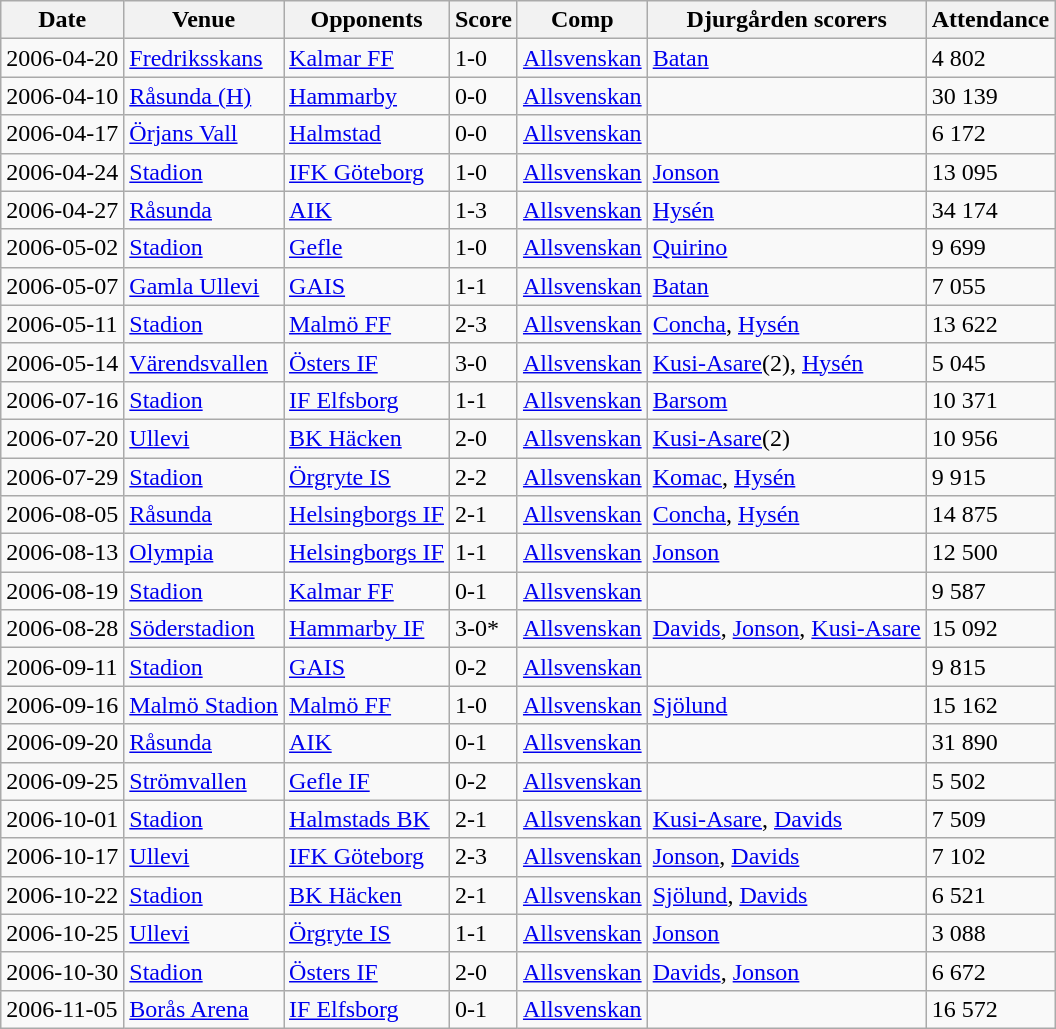<table class="wikitable">
<tr>
<th>Date</th>
<th>Venue</th>
<th>Opponents</th>
<th>Score</th>
<th>Comp</th>
<th>Djurgården scorers</th>
<th>Attendance</th>
</tr>
<tr>
<td>2006-04-20</td>
<td><a href='#'>Fredriksskans</a></td>
<td><a href='#'>Kalmar FF</a></td>
<td>1-0</td>
<td><a href='#'>Allsvenskan</a></td>
<td><a href='#'>Batan</a></td>
<td>4 802</td>
</tr>
<tr>
<td>2006-04-10</td>
<td><a href='#'>Råsunda (H)</a></td>
<td><a href='#'>Hammarby</a></td>
<td>0-0</td>
<td><a href='#'>Allsvenskan</a></td>
<td></td>
<td>30 139</td>
</tr>
<tr>
<td>2006-04-17</td>
<td><a href='#'>Örjans Vall</a></td>
<td><a href='#'>Halmstad</a></td>
<td>0-0</td>
<td><a href='#'>Allsvenskan</a></td>
<td></td>
<td>6 172</td>
</tr>
<tr>
<td>2006-04-24</td>
<td><a href='#'>Stadion</a></td>
<td><a href='#'>IFK Göteborg</a></td>
<td>1-0</td>
<td><a href='#'>Allsvenskan</a></td>
<td><a href='#'>Jonson</a></td>
<td>13 095</td>
</tr>
<tr>
<td>2006-04-27</td>
<td><a href='#'>Råsunda</a></td>
<td><a href='#'>AIK</a></td>
<td>1-3</td>
<td><a href='#'>Allsvenskan</a></td>
<td><a href='#'>Hysén</a></td>
<td>34 174</td>
</tr>
<tr>
<td>2006-05-02</td>
<td><a href='#'>Stadion</a></td>
<td><a href='#'>Gefle</a></td>
<td>1-0</td>
<td><a href='#'>Allsvenskan</a></td>
<td><a href='#'>Quirino</a></td>
<td>9 699</td>
</tr>
<tr>
<td>2006-05-07</td>
<td><a href='#'>Gamla Ullevi</a></td>
<td><a href='#'>GAIS</a></td>
<td>1-1</td>
<td><a href='#'>Allsvenskan</a></td>
<td><a href='#'>Batan</a></td>
<td>7 055</td>
</tr>
<tr>
<td>2006-05-11</td>
<td><a href='#'>Stadion</a></td>
<td><a href='#'>Malmö FF</a></td>
<td>2-3</td>
<td><a href='#'>Allsvenskan</a></td>
<td><a href='#'>Concha</a>, <a href='#'>Hysén</a></td>
<td>13 622</td>
</tr>
<tr>
<td>2006-05-14</td>
<td><a href='#'>Värendsvallen</a></td>
<td><a href='#'>Östers IF</a></td>
<td>3-0</td>
<td><a href='#'>Allsvenskan</a></td>
<td><a href='#'>Kusi-Asare</a>(2), <a href='#'>Hysén</a></td>
<td>5 045</td>
</tr>
<tr>
<td>2006-07-16</td>
<td><a href='#'>Stadion</a></td>
<td><a href='#'>IF Elfsborg</a></td>
<td>1-1</td>
<td><a href='#'>Allsvenskan</a></td>
<td><a href='#'>Barsom</a></td>
<td>10 371</td>
</tr>
<tr>
<td>2006-07-20</td>
<td><a href='#'>Ullevi</a></td>
<td><a href='#'>BK Häcken</a></td>
<td>2-0</td>
<td><a href='#'>Allsvenskan</a></td>
<td><a href='#'>Kusi-Asare</a>(2)</td>
<td>10 956</td>
</tr>
<tr>
<td>2006-07-29</td>
<td><a href='#'>Stadion</a></td>
<td><a href='#'>Örgryte IS</a></td>
<td>2-2</td>
<td><a href='#'>Allsvenskan</a></td>
<td><a href='#'>Komac</a>, <a href='#'>Hysén</a></td>
<td>9 915</td>
</tr>
<tr>
<td>2006-08-05</td>
<td><a href='#'>Råsunda</a></td>
<td><a href='#'>Helsingborgs IF</a></td>
<td>2-1</td>
<td><a href='#'>Allsvenskan</a></td>
<td><a href='#'>Concha</a>, <a href='#'>Hysén</a></td>
<td>14 875</td>
</tr>
<tr>
<td>2006-08-13</td>
<td><a href='#'>Olympia</a></td>
<td><a href='#'>Helsingborgs IF</a></td>
<td>1-1</td>
<td><a href='#'>Allsvenskan</a></td>
<td><a href='#'>Jonson</a></td>
<td>12 500</td>
</tr>
<tr>
<td>2006-08-19</td>
<td><a href='#'>Stadion</a></td>
<td><a href='#'>Kalmar FF</a></td>
<td>0-1</td>
<td><a href='#'>Allsvenskan</a></td>
<td></td>
<td>9 587</td>
</tr>
<tr>
<td>2006-08-28</td>
<td><a href='#'>Söderstadion</a></td>
<td><a href='#'>Hammarby IF</a></td>
<td>3-0*</td>
<td><a href='#'>Allsvenskan</a></td>
<td><a href='#'>Davids</a>, <a href='#'>Jonson</a>, <a href='#'>Kusi-Asare</a></td>
<td>15 092</td>
</tr>
<tr>
<td>2006-09-11</td>
<td><a href='#'>Stadion</a></td>
<td><a href='#'>GAIS</a></td>
<td>0-2</td>
<td><a href='#'>Allsvenskan</a></td>
<td></td>
<td>9 815</td>
</tr>
<tr>
<td>2006-09-16</td>
<td><a href='#'>Malmö Stadion</a></td>
<td><a href='#'>Malmö FF</a></td>
<td>1-0</td>
<td><a href='#'>Allsvenskan</a></td>
<td><a href='#'>Sjölund</a></td>
<td>15 162</td>
</tr>
<tr>
<td>2006-09-20</td>
<td><a href='#'>Råsunda</a></td>
<td><a href='#'>AIK</a></td>
<td>0-1</td>
<td><a href='#'>Allsvenskan</a></td>
<td></td>
<td>31 890</td>
</tr>
<tr>
<td>2006-09-25</td>
<td><a href='#'>Strömvallen</a></td>
<td><a href='#'>Gefle IF</a></td>
<td>0-2</td>
<td><a href='#'>Allsvenskan</a></td>
<td></td>
<td>5 502</td>
</tr>
<tr>
<td>2006-10-01</td>
<td><a href='#'>Stadion</a></td>
<td><a href='#'>Halmstads BK</a></td>
<td>2-1</td>
<td><a href='#'>Allsvenskan</a></td>
<td><a href='#'>Kusi-Asare</a>, <a href='#'>Davids</a></td>
<td>7 509</td>
</tr>
<tr>
<td>2006-10-17</td>
<td><a href='#'>Ullevi</a></td>
<td><a href='#'>IFK Göteborg</a></td>
<td>2-3</td>
<td><a href='#'>Allsvenskan</a></td>
<td><a href='#'>Jonson</a>,  <a href='#'>Davids</a></td>
<td>7 102</td>
</tr>
<tr>
<td>2006-10-22</td>
<td><a href='#'>Stadion</a></td>
<td><a href='#'>BK Häcken</a></td>
<td>2-1</td>
<td><a href='#'>Allsvenskan</a></td>
<td><a href='#'>Sjölund</a>, <a href='#'>Davids</a></td>
<td>6 521</td>
</tr>
<tr>
<td>2006-10-25</td>
<td><a href='#'>Ullevi</a></td>
<td><a href='#'>Örgryte IS</a></td>
<td>1-1</td>
<td><a href='#'>Allsvenskan</a></td>
<td><a href='#'>Jonson</a></td>
<td>3 088</td>
</tr>
<tr>
<td>2006-10-30</td>
<td><a href='#'>Stadion</a></td>
<td><a href='#'>Östers IF</a></td>
<td>2-0</td>
<td><a href='#'>Allsvenskan</a></td>
<td><a href='#'>Davids</a>, <a href='#'>Jonson</a></td>
<td>6 672</td>
</tr>
<tr>
<td>2006-11-05</td>
<td><a href='#'>Borås Arena</a></td>
<td><a href='#'>IF Elfsborg</a></td>
<td>0-1</td>
<td><a href='#'>Allsvenskan</a></td>
<td></td>
<td>16 572</td>
</tr>
</table>
